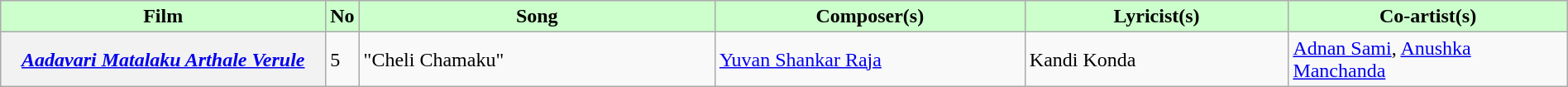<table class="wikitable plainrowheaders" width="100%" textcolor:#000;">
<tr style="background:#cfc; text-align:center;">
<td scope="col" width=21%><strong>Film</strong></td>
<td><strong>No</strong></td>
<td scope="col" width=23%><strong>Song</strong></td>
<td scope="col" width=20%><strong>Composer(s)</strong></td>
<td scope="col" width=17%><strong>Lyricist(s)</strong></td>
<td scope="col" width=18%><strong>Co-artist(s)</strong></td>
</tr>
<tr>
<th><em><a href='#'>Aadavari Matalaku Arthale Verule</a></em></th>
<td>5</td>
<td>"Cheli Chamaku"</td>
<td><a href='#'>Yuvan Shankar Raja</a></td>
<td>Kandi Konda</td>
<td><a href='#'>Adnan Sami</a>, <a href='#'>Anushka Manchanda</a></td>
</tr>
</table>
